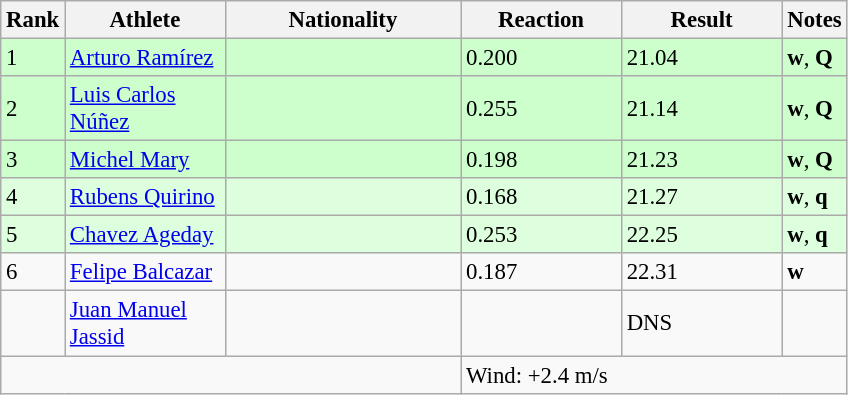<table class="wikitable" style="font-size:95%" style="width:35em;" style="text-align:center">
<tr>
<th>Rank</th>
<th width=100>Athlete</th>
<th width=150>Nationality</th>
<th width=100>Reaction</th>
<th width=100>Result</th>
<th>Notes</th>
</tr>
<tr bgcolor=ccffcc>
<td>1</td>
<td align=left><a href='#'>Arturo Ramírez</a></td>
<td align=left></td>
<td>0.200</td>
<td>21.04</td>
<td><strong>w</strong>, <strong>Q</strong></td>
</tr>
<tr bgcolor=ccffcc>
<td>2</td>
<td align=left><a href='#'>Luis Carlos Núñez</a></td>
<td align=left></td>
<td>0.255</td>
<td>21.14</td>
<td><strong>w</strong>, <strong>Q</strong></td>
</tr>
<tr bgcolor=ccffcc>
<td>3</td>
<td align=left><a href='#'>Michel Mary</a></td>
<td align=left></td>
<td>0.198</td>
<td>21.23</td>
<td><strong>w</strong>, <strong>Q</strong></td>
</tr>
<tr bgcolor=ddffdd>
<td>4</td>
<td align=left><a href='#'>Rubens Quirino</a></td>
<td align=left></td>
<td>0.168</td>
<td>21.27</td>
<td><strong>w</strong>, <strong>q</strong></td>
</tr>
<tr bgcolor=ddffdd>
<td>5</td>
<td align=left><a href='#'>Chavez Ageday</a></td>
<td align=left></td>
<td>0.253</td>
<td>22.25</td>
<td><strong>w</strong>, <strong>q</strong></td>
</tr>
<tr>
<td>6</td>
<td align=left><a href='#'>Felipe Balcazar</a></td>
<td align=left></td>
<td>0.187</td>
<td>22.31</td>
<td><strong>w</strong></td>
</tr>
<tr>
<td></td>
<td align=left><a href='#'>Juan Manuel Jassid</a></td>
<td align=left></td>
<td></td>
<td>DNS</td>
<td></td>
</tr>
<tr class="sortbottom">
<td colspan=3></td>
<td colspan="3" style="text-align:left;">Wind: +2.4 m/s</td>
</tr>
</table>
